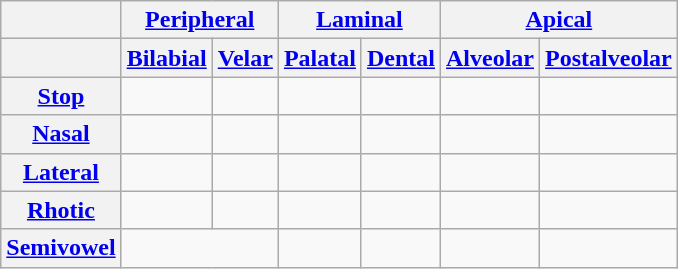<table class="wikitable">
<tr>
<th></th>
<th colspan="2"><a href='#'>Peripheral</a></th>
<th colspan="2"><a href='#'>Laminal</a></th>
<th colspan="2"><a href='#'>Apical</a></th>
</tr>
<tr>
<th></th>
<th><a href='#'>Bilabial</a></th>
<th><a href='#'>Velar</a></th>
<th><a href='#'>Palatal</a></th>
<th><a href='#'>Dental</a></th>
<th><a href='#'>Alveolar</a></th>
<th><a href='#'>Postalveolar</a></th>
</tr>
<tr>
<th><a href='#'>Stop</a></th>
<td align="center"></td>
<td align="center"></td>
<td align="center"></td>
<td align="center"></td>
<td align="center"></td>
<td align="center"></td>
</tr>
<tr>
<th><a href='#'>Nasal</a></th>
<td align="center"></td>
<td align="center"></td>
<td align="center"></td>
<td align="center"></td>
<td align="center"></td>
<td align="center"></td>
</tr>
<tr>
<th><a href='#'>Lateral</a></th>
<td></td>
<td></td>
<td align="center"></td>
<td align="center"></td>
<td align="center"></td>
<td align="center"></td>
</tr>
<tr>
<th><a href='#'>Rhotic</a></th>
<td></td>
<td></td>
<td></td>
<td></td>
<td align="center"></td>
<td align="center"></td>
</tr>
<tr>
<th><a href='#'>Semivowel</a></th>
<td colspan="2" align="center"></td>
<td align="center"></td>
<td></td>
<td></td>
<td></td>
</tr>
</table>
